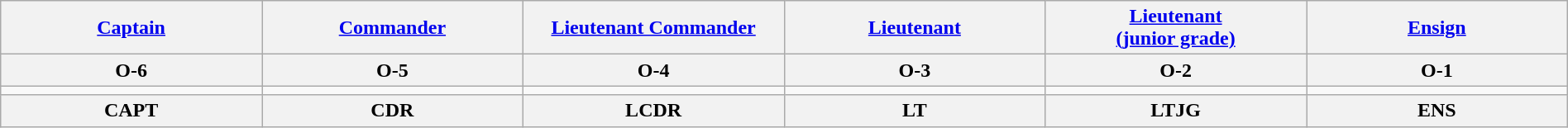<table class="wikitable"  style="margin:auto; width:100%;">
<tr>
<th><a href='#'>Captain</a></th>
<th><a href='#'>Commander</a></th>
<th><a href='#'>Lieutenant Commander</a></th>
<th><a href='#'>Lieutenant</a></th>
<th><a href='#'>Lieutenant<br>(junior grade)</a></th>
<th><a href='#'>Ensign</a></th>
</tr>
<tr>
<th>O-6</th>
<th>O-5</th>
<th>O-4</th>
<th>O-3</th>
<th>O-2</th>
<th>O-1</th>
</tr>
<tr>
<td style="text-align:center; width:16%;"></td>
<td style="text-align:center; width:16%;"></td>
<td style="text-align:center; width:16%;"></td>
<td style="text-align:center; width:16%;"></td>
<td style="text-align:center; width:16%;"></td>
<td style="text-align:center; width:16%;"></td>
</tr>
<tr>
<th>CAPT</th>
<th>CDR</th>
<th>LCDR</th>
<th>LT</th>
<th>LTJG</th>
<th>ENS</th>
</tr>
</table>
